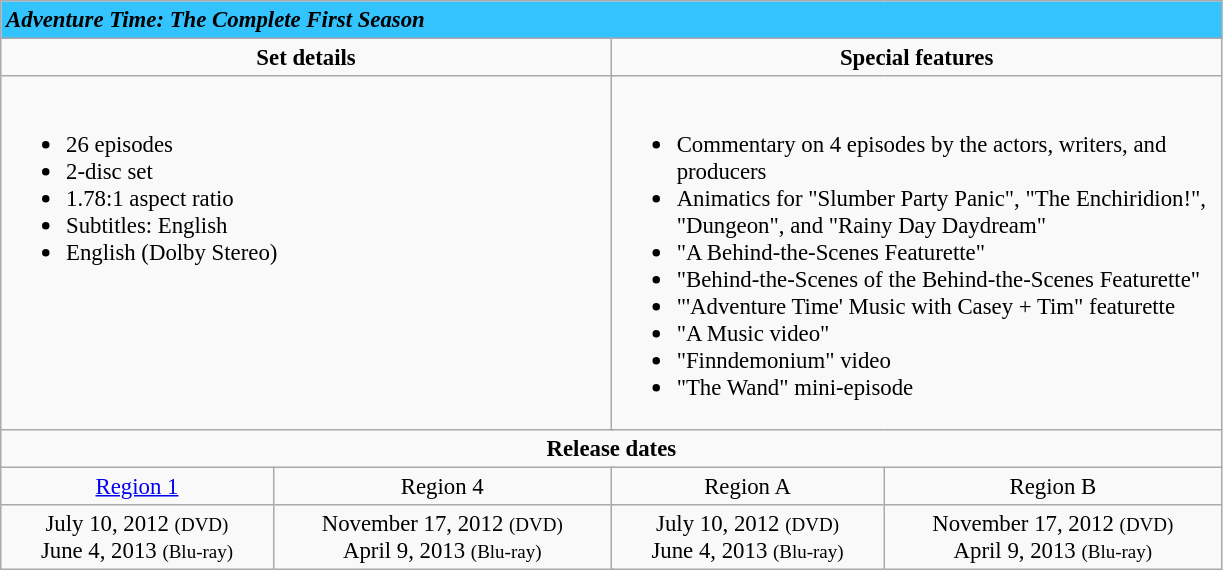<table class="wikitable" style="font-size: 95%;">
<tr style="background:#33C4FF;">
<td colspan="8"><strong><em>Adventure Time: The Complete First Season</em></strong></td>
</tr>
<tr valign="top">
<td align="center" width="400" colspan="4"><strong>Set details</strong></td>
<td width="400" align="center" colspan="4"><strong>Special features</strong></td>
</tr>
<tr valign="top">
<td colspan="4" align="left" width="400"><br><ul><li>26 episodes</li><li>2-disc set</li><li>1.78:1 aspect ratio</li><li>Subtitles: English</li><li>English (Dolby Stereo)</li></ul></td>
<td colspan="4" align="left" width="400"><br><ul><li>Commentary on 4 episodes by the actors, writers, and producers</li><li>Animatics for "Slumber Party Panic", "The Enchiridion!", "Dungeon", and "Rainy Day Daydream"</li><li>"A Behind-the-Scenes Featurette"</li><li>"Behind-the-Scenes of the Behind-the-Scenes Featurette"</li><li>"'Adventure Time' Music with Casey + Tim" featurette</li><li>"A Music video"</li><li>"Finndemonium" video</li><li>"The Wand" mini-episode</li></ul></td>
</tr>
<tr>
<td colspan="8" align="center"><strong>Release dates</strong></td>
</tr>
<tr>
<td align="center" rowspan="1" colspan="2" align="center"><a href='#'>Region 1</a></td>
<td align="center" rowspan="1" colspan="2" align="center">Region 4</td>
<td align="center" rowspan="1" colspan="2" align="center">Region A</td>
<td align="center" rowspan="1" colspan="2" align="center">Region B</td>
</tr>
<tr>
<td align="center" colspan="2" align="center">July 10, 2012 <small>(DVD)</small><br>June 4, 2013 <small>(Blu-ray)</small></td>
<td align="center" colspan="2" align="center">November 17, 2012 <small>(DVD)</small><br>April 9, 2013 <small>(Blu-ray)</small></td>
<td align="center" colspan="2" align="center">July 10, 2012 <small>(DVD)</small><br>June 4, 2013 <small>(Blu-ray)</small></td>
<td align="center" colspan="2" align="center">November 17, 2012 <small>(DVD)</small><br>April 9, 2013 <small>(Blu-ray)</small></td>
</tr>
</table>
